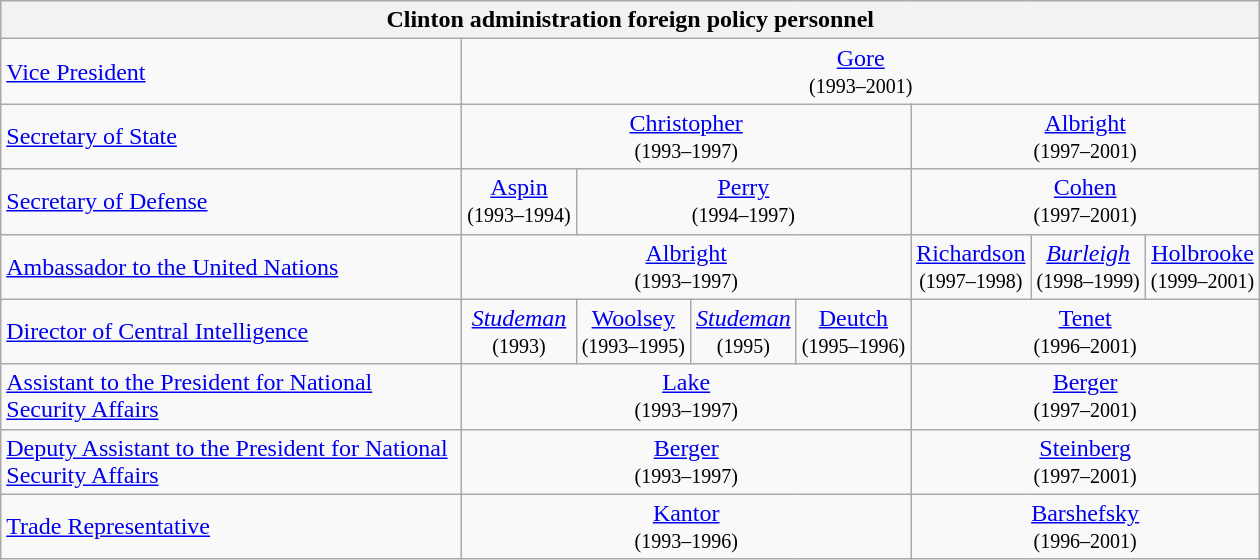<table class=wikitable style="text-align:center">
<tr>
<th colspan="9">Clinton administration foreign policy personnel</th>
</tr>
<tr>
<td style="width:225pt; text-align:left;"><a href='#'>Vice President</a></td>
<td colspan="8"><a href='#'>Gore</a><br><small>(1993–2001)</small></td>
</tr>
<tr>
<td style="width:225pt; text-align:left;"><a href='#'>Secretary of State</a></td>
<td colspan="4"><a href='#'>Christopher</a><br><small>(1993–1997)</small></td>
<td colspan="4"><a href='#'>Albright</a><br><small>(1997–2001)</small></td>
</tr>
<tr>
<td style="width:225pt; text-align:left;"><a href='#'>Secretary of Defense</a></td>
<td><a href='#'>Aspin</a><br><small>(1993–1994)</small></td>
<td colspan="3"><a href='#'>Perry</a><br><small>(1994–1997)</small></td>
<td colspan="4"><a href='#'>Cohen</a><br><small>(1997–2001)</small></td>
</tr>
<tr>
<td style="width:225pt; text-align:left;"><a href='#'>Ambassador to the United Nations</a></td>
<td colspan="4"><a href='#'>Albright</a><br><small>(1993–1997)</small></td>
<td><a href='#'>Richardson</a><br><small>(1997–1998)</small></td>
<td><em><a href='#'>Burleigh</a></em><br><small>(1998–1999)</small></td>
<td><a href='#'>Holbrooke</a><br><small>(1999–2001)</small></td>
</tr>
<tr>
<td style="width:225pt; text-align:left;"><a href='#'>Director of Central Intelligence</a></td>
<td><em><a href='#'>Studeman</a></em><br><small>(1993)</small></td>
<td><a href='#'>Woolsey</a><br><small>(1993–1995)</small></td>
<td><em><a href='#'>Studeman</a></em><br><small>(1995)</small></td>
<td><a href='#'>Deutch</a><br><small>(1995–1996)</small></td>
<td colspan="5"><a href='#'>Tenet</a><br><small>(1996–2001)</small></td>
</tr>
<tr>
<td style="width:225pt; text-align:left;"><a href='#'>Assistant to the President for National Security Affairs</a></td>
<td colspan="4"><a href='#'>Lake</a><br><small>(1993–1997)</small></td>
<td colspan="4"><a href='#'>Berger</a><br><small>(1997–2001)</small></td>
</tr>
<tr>
<td style="width:225pt; text-align:left;"><a href='#'>Deputy Assistant to the President for National Security Affairs</a></td>
<td colspan="4"><a href='#'>Berger</a><br><small>(1993–1997)</small></td>
<td colspan="4"><a href='#'>Steinberg</a><br><small>(1997–2001)</small></td>
</tr>
<tr>
<td style="width:225pt; text-align:left;"><a href='#'>Trade Representative</a></td>
<td colspan="4"><a href='#'>Kantor</a><br><small>(1993–1996)</small></td>
<td colspan="4"><a href='#'>Barshefsky</a><br><small>(1996–2001)</small></td>
</tr>
</table>
